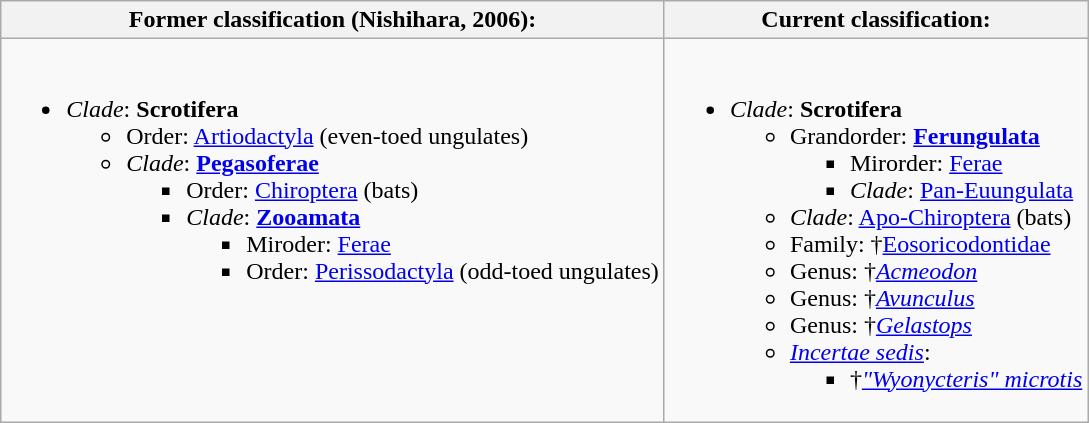<table class="wikitable">
<tr>
<th>Former classification (Nishihara, 2006):</th>
<th>Current classification:</th>
</tr>
<tr style="vertical-align:top;">
<td><br><ul><li><em>Clade</em>: <strong>Scrotifera</strong> <ul><li>Order: <a href='#'>Artiodactyla</a>  (even-toed ungulates)</li><li><em>Clade</em>: <strong><a href='#'>Pegasoferae</a></strong> <ul><li>Order: <a href='#'>Chiroptera</a>  (bats)</li><li><em>Clade</em>: <strong><a href='#'>Zooamata</a></strong> <ul><li>Miroder: <a href='#'>Ferae</a> </li><li>Order: <a href='#'>Perissodactyla</a>  (odd-toed ungulates)</li></ul></li></ul></li></ul></li></ul></td>
<td><br><ul><li><em>Clade</em>: <strong>Scrotifera</strong> <ul><li>Grandorder: <strong><a href='#'>Ferungulata</a></strong> <ul><li>Mirorder: <a href='#'>Ferae</a> </li><li><em>Clade</em>: <a href='#'>Pan-Euungulata</a> </li></ul></li><li><em>Clade</em>: <a href='#'>Apo-Chiroptera</a>  (bats)</li><li>Family: †<a href='#'>Eosoricodontidae</a> </li><li>Genus: †<em><a href='#'>Acmeodon</a></em> </li><li>Genus: †<em><a href='#'>Avunculus</a></em> </li><li>Genus: †<em><a href='#'>Gelastops</a></em> </li><li><em><a href='#'>Incertae sedis</a></em>:<ul><li>†<em><a href='#'>"Wyonycteris" microtis</a></em> </li></ul></li></ul></li></ul></td>
</tr>
</table>
